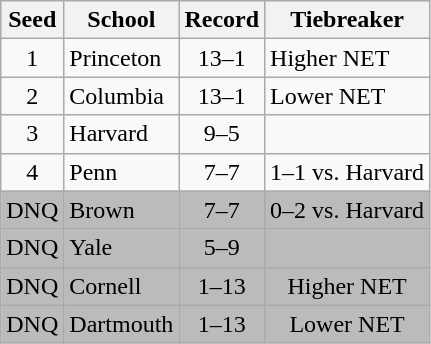<table class="wikitable" style="text-align:center">
<tr>
<th>Seed</th>
<th>School</th>
<th>Record</th>
<th>Tiebreaker</th>
</tr>
<tr>
<td>1</td>
<td align="left">Princeton</td>
<td>13–1</td>
<td align="left">Higher NET</td>
</tr>
<tr>
<td>2</td>
<td align="left">Columbia</td>
<td>13–1</td>
<td align="left">Lower NET</td>
</tr>
<tr>
<td>3</td>
<td align="left">Harvard</td>
<td>9–5</td>
<td></td>
</tr>
<tr>
<td>4</td>
<td align="left">Penn</td>
<td>7–7</td>
<td align="left">1–1 vs. Harvard</td>
</tr>
<tr bgcolor="#bbbbbb">
<td>DNQ</td>
<td align="left">Brown</td>
<td>7–7</td>
<td align="left">0–2 vs. Harvard</td>
</tr>
<tr bgcolor="#bbbbbb">
<td>DNQ</td>
<td align="left">Yale</td>
<td>5–9</td>
<td></td>
</tr>
<tr bgcolor="#bbbbbb">
<td>DNQ</td>
<td align="left">Cornell</td>
<td>1–13</td>
<td>Higher NET</td>
</tr>
<tr bgcolor="#bbbbbb">
<td>DNQ</td>
<td align="left">Dartmouth</td>
<td>1–13</td>
<td>Lower NET</td>
</tr>
</table>
